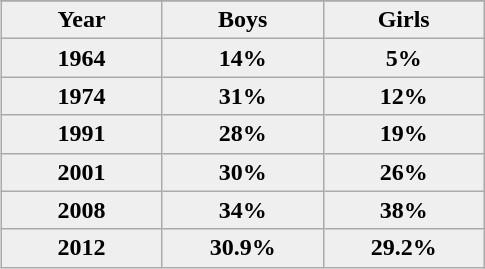<table class="wikitable" style="float: right; margin-left: 1em;">
<tr style="background:#efefef;" width=100px>
</tr>
<tr>
<th style="background:#efefef;" width=100px>Year</th>
<th style="background:#efefef;" width=100px>Boys</th>
<th style="background:#efefef;" width=100px>Girls</th>
</tr>
<tr>
<th style="background:#efefef;" width=100px>1964</th>
<th style="background:#efefef;" width=100px>14%</th>
<th style="background:#efefef;" width=100px>5%</th>
</tr>
<tr>
<th style="background:#efefef;" width=100px>1974</th>
<th style="background:#efefef;" width=100px>31%</th>
<th style="background:#efefef;" width=100px>12%</th>
</tr>
<tr>
<th style="background:#efefef;" width=100px>1991</th>
<th style="background:#efefef;" width=100px>28%</th>
<th style="background:#efefef;" width=100px>19%</th>
</tr>
<tr>
<th style="background:#efefef;" width=100px>2001</th>
<th style="background:#efefef;" width=100px>30%</th>
<th style="background:#efefef;" width=100px>26%</th>
</tr>
<tr>
<th style="background:#efefef;" width=100px>2008</th>
<th style="background:#efefef;" width=100px>34%</th>
<th style="background:#efefef;" width=100px>38%</th>
</tr>
<tr>
<th style="background:#efefef;" width=100px>2012</th>
<th style="background:#efefef;" width=100px>30.9%</th>
<th style="background:#efefef;" width=100px>29.2%</th>
</tr>
</table>
